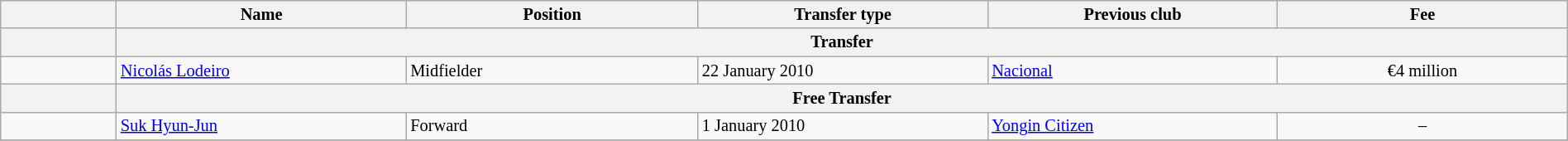<table class="wikitable" style="width:100%; font-size:85%;">
<tr>
<th width="2%"></th>
<th width="5%">Name</th>
<th width="5%">Position</th>
<th width="5%">Transfer type</th>
<th width="5%">Previous club</th>
<th width="5%">Fee</th>
</tr>
<tr>
<th></th>
<th colspan="5" align="center">Transfer</th>
</tr>
<tr>
<td align=center></td>
<td align=left> <a href='#'>Nicolás Lodeiro</a></td>
<td align=left>Midfielder</td>
<td align=left>22 January 2010</td>
<td align=left> <a href='#'>Nacional</a></td>
<td align=center>€4 million</td>
</tr>
<tr>
<th></th>
<th colspan="5" align="center">Free Transfer</th>
</tr>
<tr>
<td align=center></td>
<td align=left> <a href='#'>Suk Hyun-Jun</a></td>
<td align=left>Forward</td>
<td align=left>1 January 2010</td>
<td align=left> <a href='#'>Yongin Citizen</a></td>
<td align=center>–</td>
</tr>
<tr>
</tr>
</table>
